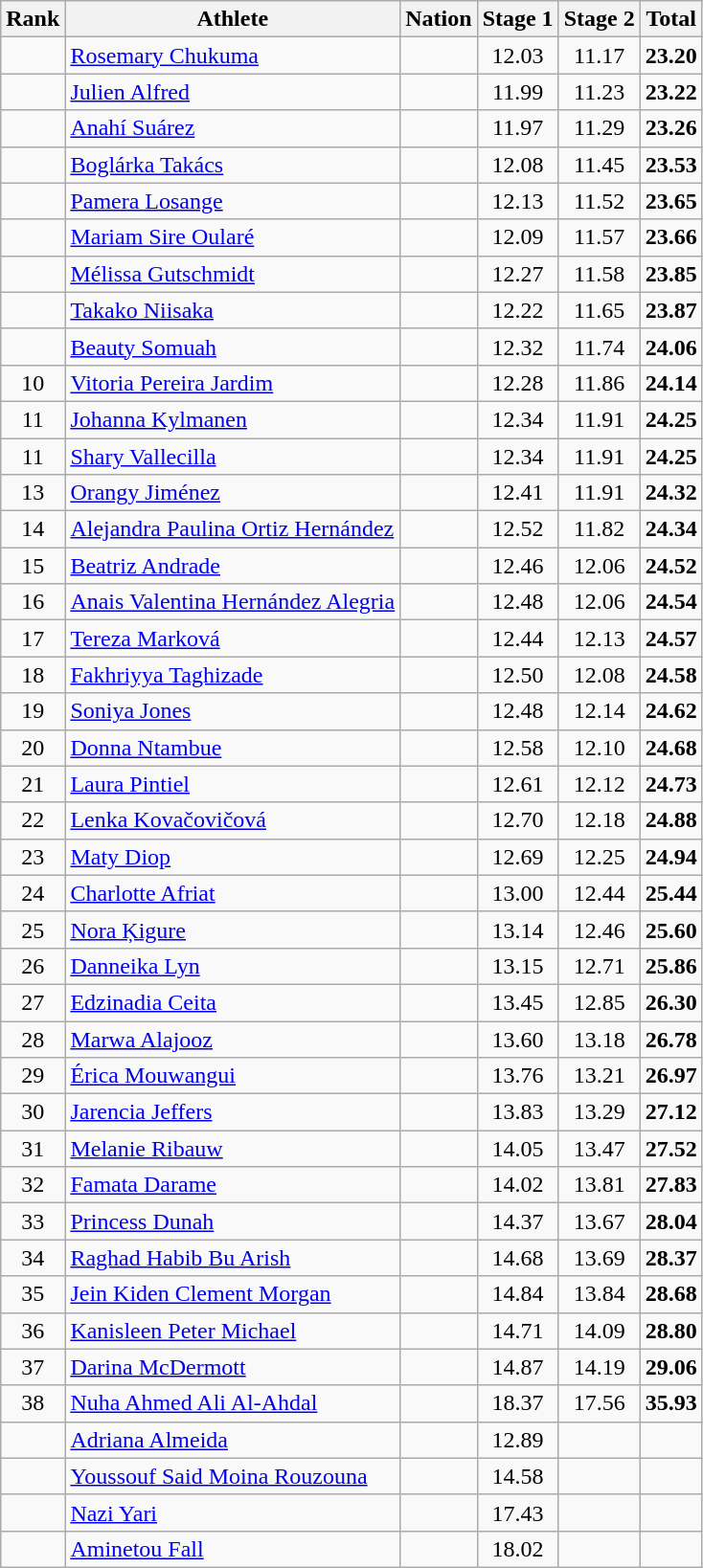<table class="wikitable sortable" style="text-align:center">
<tr>
<th>Rank</th>
<th>Athlete</th>
<th>Nation</th>
<th>Stage 1</th>
<th>Stage 2</th>
<th>Total</th>
</tr>
<tr>
<td></td>
<td align=left><a href='#'>Rosemary Chukuma</a></td>
<td align=left></td>
<td>12.03</td>
<td>11.17</td>
<td><strong>23.20</strong></td>
</tr>
<tr>
<td></td>
<td align=left><a href='#'>Julien Alfred</a></td>
<td align=left></td>
<td>11.99</td>
<td>11.23</td>
<td><strong>23.22</strong></td>
</tr>
<tr>
<td></td>
<td align=left><a href='#'>Anahí Suárez</a></td>
<td align=left></td>
<td>11.97</td>
<td>11.29</td>
<td><strong>23.26</strong></td>
</tr>
<tr>
<td></td>
<td align=left><a href='#'>Boglárka Takács</a></td>
<td align=left></td>
<td>12.08</td>
<td>11.45</td>
<td><strong>23.53</strong></td>
</tr>
<tr>
<td></td>
<td align=left><a href='#'>Pamera Losange</a></td>
<td align=left></td>
<td>12.13</td>
<td>11.52</td>
<td><strong>23.65</strong></td>
</tr>
<tr>
<td></td>
<td align=left><a href='#'>Mariam Sire Oularé</a></td>
<td align=left></td>
<td>12.09</td>
<td>11.57</td>
<td><strong>23.66</strong></td>
</tr>
<tr>
<td></td>
<td align=left><a href='#'>Mélissa Gutschmidt</a></td>
<td align=left></td>
<td>12.27</td>
<td>11.58</td>
<td><strong>23.85</strong></td>
</tr>
<tr>
<td></td>
<td align=left><a href='#'>Takako Niisaka</a></td>
<td align=left></td>
<td>12.22</td>
<td>11.65</td>
<td><strong>23.87</strong></td>
</tr>
<tr>
<td></td>
<td align=left><a href='#'>Beauty Somuah</a></td>
<td align=left></td>
<td>12.32</td>
<td>11.74</td>
<td><strong>24.06</strong></td>
</tr>
<tr>
<td>10</td>
<td align=left><a href='#'>Vitoria Pereira Jardim</a></td>
<td align=left></td>
<td>12.28</td>
<td>11.86</td>
<td><strong>24.14</strong></td>
</tr>
<tr>
<td>11</td>
<td align=left><a href='#'>Johanna Kylmanen</a></td>
<td align=left></td>
<td>12.34</td>
<td>11.91</td>
<td><strong>24.25</strong></td>
</tr>
<tr>
<td>11</td>
<td align=left><a href='#'>Shary Vallecilla</a></td>
<td align=left></td>
<td>12.34</td>
<td>11.91</td>
<td><strong>24.25</strong></td>
</tr>
<tr>
<td>13</td>
<td align=left><a href='#'>Orangy Jiménez</a></td>
<td align=left></td>
<td>12.41</td>
<td>11.91</td>
<td><strong>24.32</strong></td>
</tr>
<tr>
<td>14</td>
<td align=left><a href='#'>Alejandra Paulina Ortiz Hernández</a></td>
<td align=left></td>
<td>12.52</td>
<td>11.82</td>
<td><strong>24.34</strong></td>
</tr>
<tr>
<td>15</td>
<td align=left><a href='#'>Beatriz Andrade</a></td>
<td align=left></td>
<td>12.46</td>
<td>12.06</td>
<td><strong>24.52</strong></td>
</tr>
<tr>
<td>16</td>
<td align=left><a href='#'>Anais Valentina Hernández Alegria</a></td>
<td align=left></td>
<td>12.48</td>
<td>12.06</td>
<td><strong>24.54</strong></td>
</tr>
<tr>
<td>17</td>
<td align=left><a href='#'>Tereza Marková</a></td>
<td align=left></td>
<td>12.44</td>
<td>12.13</td>
<td><strong>24.57</strong></td>
</tr>
<tr>
<td>18</td>
<td align=left><a href='#'>Fakhriyya Taghizade</a></td>
<td align=left></td>
<td>12.50</td>
<td>12.08</td>
<td><strong>24.58</strong></td>
</tr>
<tr>
<td>19</td>
<td align=left><a href='#'>Soniya Jones</a></td>
<td align=left></td>
<td>12.48</td>
<td>12.14</td>
<td><strong>24.62</strong></td>
</tr>
<tr>
<td>20</td>
<td align=left><a href='#'>Donna Ntambue</a></td>
<td align=left></td>
<td>12.58</td>
<td>12.10</td>
<td><strong>24.68</strong></td>
</tr>
<tr>
<td>21</td>
<td align=left><a href='#'>Laura Pintiel</a></td>
<td align=left></td>
<td>12.61</td>
<td>12.12</td>
<td><strong>24.73</strong></td>
</tr>
<tr>
<td>22</td>
<td align=left><a href='#'>Lenka Kovačovičová</a></td>
<td align=left></td>
<td>12.70</td>
<td>12.18</td>
<td><strong>24.88</strong></td>
</tr>
<tr>
<td>23</td>
<td align=left><a href='#'>Maty Diop</a></td>
<td align=left></td>
<td>12.69</td>
<td>12.25</td>
<td><strong>24.94</strong></td>
</tr>
<tr>
<td>24</td>
<td align=left><a href='#'>Charlotte Afriat</a></td>
<td align=left></td>
<td>13.00</td>
<td>12.44</td>
<td><strong>25.44</strong></td>
</tr>
<tr>
<td>25</td>
<td align=left><a href='#'>Nora Ķigure</a></td>
<td align=left></td>
<td>13.14</td>
<td>12.46</td>
<td><strong>25.60</strong></td>
</tr>
<tr>
<td>26</td>
<td align=left><a href='#'>Danneika Lyn</a></td>
<td align=left></td>
<td>13.15</td>
<td>12.71</td>
<td><strong>25.86</strong></td>
</tr>
<tr>
<td>27</td>
<td align=left><a href='#'>Edzinadia Ceita</a></td>
<td align=left></td>
<td>13.45</td>
<td>12.85</td>
<td><strong>26.30</strong></td>
</tr>
<tr>
<td>28</td>
<td align=left><a href='#'>Marwa Alajooz</a></td>
<td align=left></td>
<td>13.60</td>
<td>13.18</td>
<td><strong>26.78</strong></td>
</tr>
<tr>
<td>29</td>
<td align=left><a href='#'>Érica Mouwangui</a></td>
<td align=left></td>
<td>13.76</td>
<td>13.21</td>
<td><strong>26.97</strong></td>
</tr>
<tr>
<td>30</td>
<td align=left><a href='#'>Jarencia Jeffers</a></td>
<td align=left></td>
<td>13.83</td>
<td>13.29</td>
<td><strong>27.12</strong></td>
</tr>
<tr>
<td>31</td>
<td align=left><a href='#'>Melanie Ribauw</a></td>
<td align=left></td>
<td>14.05</td>
<td>13.47</td>
<td><strong>27.52</strong></td>
</tr>
<tr>
<td>32</td>
<td align=left><a href='#'>Famata Darame</a></td>
<td align=left></td>
<td>14.02</td>
<td>13.81</td>
<td><strong>27.83</strong></td>
</tr>
<tr>
<td>33</td>
<td align=left><a href='#'>Princess Dunah</a></td>
<td align=left></td>
<td>14.37</td>
<td>13.67</td>
<td><strong>28.04</strong></td>
</tr>
<tr>
<td>34</td>
<td align=left><a href='#'>Raghad Habib Bu Arish</a></td>
<td align=left></td>
<td>14.68</td>
<td>13.69</td>
<td><strong>28.37</strong></td>
</tr>
<tr>
<td>35</td>
<td align=left><a href='#'>Jein Kiden Clement Morgan</a></td>
<td align=left></td>
<td>14.84</td>
<td>13.84</td>
<td><strong>28.68</strong></td>
</tr>
<tr>
<td>36</td>
<td align=left><a href='#'>Kanisleen Peter Michael</a></td>
<td align=left></td>
<td>14.71</td>
<td>14.09</td>
<td><strong>28.80</strong></td>
</tr>
<tr>
<td>37</td>
<td align=left><a href='#'>Darina McDermott</a></td>
<td align=left></td>
<td>14.87</td>
<td>14.19</td>
<td><strong>29.06</strong></td>
</tr>
<tr>
<td>38</td>
<td align=left><a href='#'>Nuha Ahmed Ali Al-Ahdal</a></td>
<td align=left></td>
<td>18.37</td>
<td>17.56</td>
<td><strong>35.93</strong></td>
</tr>
<tr>
<td></td>
<td align=left><a href='#'>Adriana Almeida</a></td>
<td align=left></td>
<td>12.89</td>
<td></td>
<td></td>
</tr>
<tr>
<td></td>
<td align=left><a href='#'>Youssouf Said Moina Rouzouna</a></td>
<td align=left></td>
<td>14.58</td>
<td></td>
<td></td>
</tr>
<tr>
<td></td>
<td align=left><a href='#'>Nazi Yari</a></td>
<td align=left></td>
<td>17.43</td>
<td></td>
<td></td>
</tr>
<tr>
<td></td>
<td align=left><a href='#'>Aminetou Fall</a></td>
<td align=left></td>
<td>18.02</td>
<td></td>
<td></td>
</tr>
</table>
